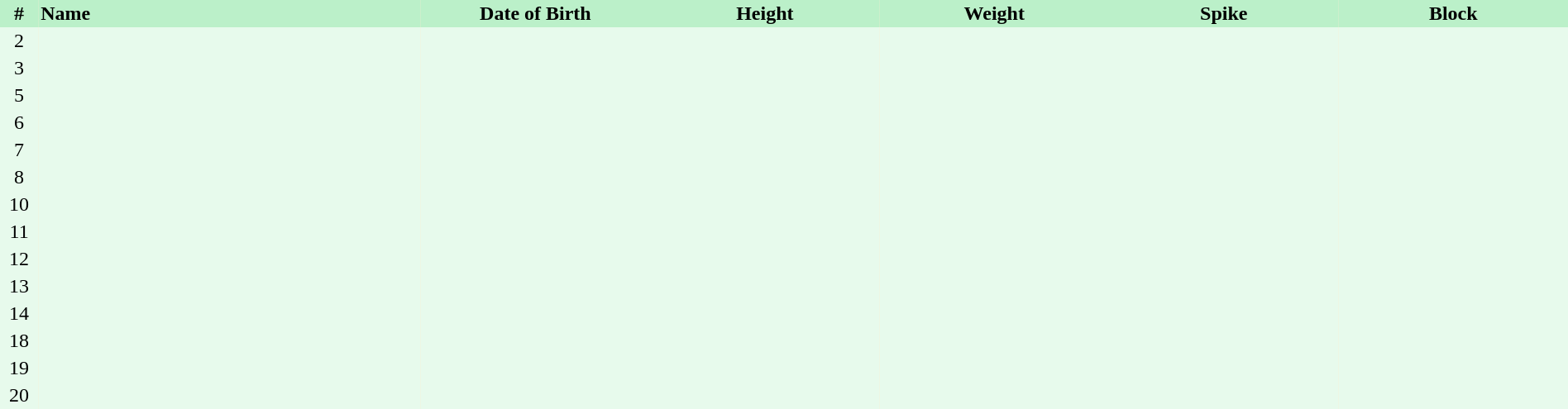<table border=0 cellpadding=2 cellspacing=0  |- bgcolor=#FFECCE style=text-align:center; font-size:90%; width=100%>
<tr bgcolor=#BBF0C9>
<th width=2%>#</th>
<th align=left width=20%>Name</th>
<th width=12%>Date of Birth</th>
<th width=12%>Height</th>
<th width=12%>Weight</th>
<th width=12%>Spike</th>
<th width=12%>Block</th>
</tr>
<tr bgcolor=#E7FAEC>
<td>2</td>
<td align=left></td>
<td align=right></td>
<td></td>
<td></td>
<td></td>
<td></td>
</tr>
<tr bgcolor=#E7FAEC>
<td>3</td>
<td align=left></td>
<td align=right></td>
<td></td>
<td></td>
<td></td>
<td></td>
</tr>
<tr bgcolor=#E7FAEC>
<td>5</td>
<td align=left></td>
<td align=right></td>
<td></td>
<td></td>
<td></td>
<td></td>
</tr>
<tr bgcolor=#E7FAEC>
<td>6</td>
<td align=left></td>
<td align=right></td>
<td></td>
<td></td>
<td></td>
<td></td>
</tr>
<tr bgcolor=#E7FAEC>
<td>7</td>
<td align=left></td>
<td align=right></td>
<td></td>
<td></td>
<td></td>
<td></td>
</tr>
<tr bgcolor=#E7FAEC>
<td>8</td>
<td align=left></td>
<td align=right></td>
<td></td>
<td></td>
<td></td>
<td></td>
</tr>
<tr bgcolor=#E7FAEC>
<td>10</td>
<td align=left></td>
<td align=right></td>
<td></td>
<td></td>
<td></td>
<td></td>
</tr>
<tr bgcolor=#E7FAEC>
<td>11</td>
<td align=left></td>
<td align=right></td>
<td></td>
<td></td>
<td></td>
<td></td>
</tr>
<tr bgcolor=#E7FAEC>
<td>12</td>
<td align=left></td>
<td align=right></td>
<td></td>
<td></td>
<td></td>
<td></td>
</tr>
<tr bgcolor=#E7FAEC>
<td>13</td>
<td align=left></td>
<td align=right></td>
<td></td>
<td></td>
<td></td>
<td></td>
</tr>
<tr bgcolor=#E7FAEC>
<td>14</td>
<td align=left></td>
<td align=right></td>
<td></td>
<td></td>
<td></td>
<td></td>
</tr>
<tr bgcolor=#E7FAEC>
<td>18</td>
<td align=left></td>
<td align=right></td>
<td></td>
<td></td>
<td></td>
<td></td>
</tr>
<tr bgcolor=#E7FAEC>
<td>19</td>
<td align=left></td>
<td align=right></td>
<td></td>
<td></td>
<td></td>
<td></td>
</tr>
<tr bgcolor=#E7FAEC>
<td>20</td>
<td align=left></td>
<td align=right></td>
<td></td>
<td></td>
<td></td>
<td></td>
</tr>
</table>
